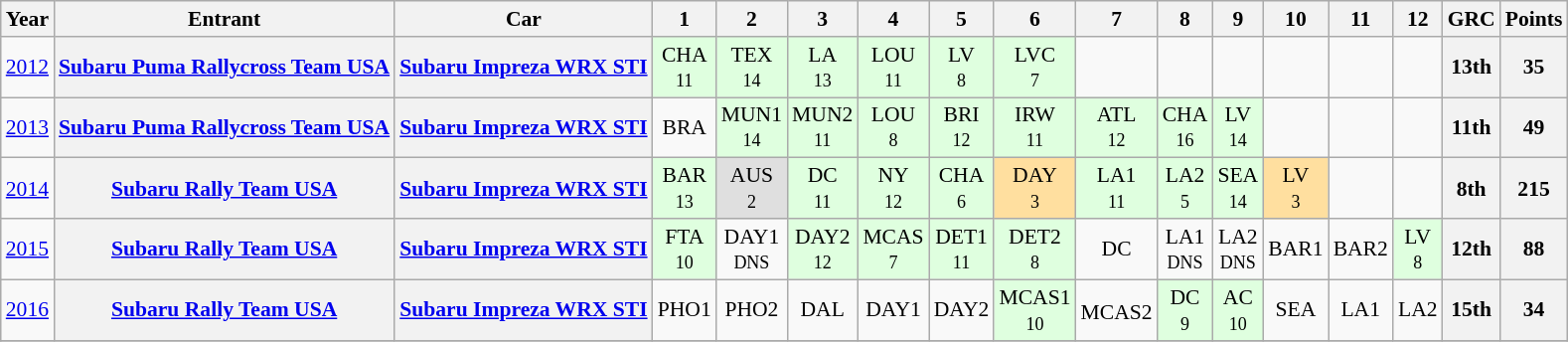<table class="wikitable" border="1" style="text-align:center; font-size:90%;">
<tr>
<th>Year</th>
<th>Entrant</th>
<th>Car</th>
<th>1</th>
<th>2</th>
<th>3</th>
<th>4</th>
<th>5</th>
<th>6</th>
<th>7</th>
<th>8</th>
<th>9</th>
<th>10</th>
<th>11</th>
<th>12</th>
<th>GRC</th>
<th>Points</th>
</tr>
<tr>
<td><a href='#'>2012</a></td>
<th><a href='#'>Subaru Puma Rallycross Team USA</a></th>
<th><a href='#'>Subaru Impreza WRX STI</a></th>
<td style="background:#DFFFDF;">CHA<br><small>11</small></td>
<td style="background:#DFFFDF;">TEX<br><small>14</small></td>
<td style="background:#DFFFDF;">LA <br><small>13</small></td>
<td style="background:#DFFFDF;">LOU <br><small>11</small></td>
<td style="background:#DFFFDF;">LV<br><small>8</small></td>
<td style="background:#DFFFDF;">LVC<br><small>7</small></td>
<td></td>
<td></td>
<td></td>
<td></td>
<td></td>
<td></td>
<th>13th</th>
<th>35</th>
</tr>
<tr>
<td><a href='#'>2013</a></td>
<th><a href='#'>Subaru Puma Rallycross Team USA</a></th>
<th><a href='#'>Subaru Impreza WRX STI</a></th>
<td>BRA<br><small></small></td>
<td style="background:#DFFFDF;">MUN1<br><small>14</small></td>
<td style="background:#DFFFDF;">MUN2<br><small>11</small></td>
<td style="background:#DFFFDF;">LOU<br><small>8</small></td>
<td style="background:#DFFFDF;">BRI<br><small>12</small></td>
<td style="background:#DFFFDF;">IRW<br><small>11</small></td>
<td style="background:#DFFFDF;">ATL<br><small>12</small></td>
<td style="background:#DFFFDF;">CHA<br><small>16</small></td>
<td style="background:#DFFFDF;">LV<br><small>14</small></td>
<td></td>
<td></td>
<td></td>
<th>11th</th>
<th>49</th>
</tr>
<tr>
<td><a href='#'>2014</a></td>
<th><a href='#'>Subaru Rally Team USA</a></th>
<th><a href='#'>Subaru Impreza WRX STI</a></th>
<td style="background:#DFFFDF;">BAR<br><small>13</small></td>
<td style="background:#DFDFDF;">AUS<br><small>2</small></td>
<td style="background:#DFFFDF;">DC<br><small>11</small></td>
<td style="background:#DFFFDF;">NY<br><small>12</small></td>
<td style="background:#DFFFDF;">CHA<br><small>6</small></td>
<td style="background:#FFDF9F;">DAY<br><small>3</small></td>
<td style="background:#DFFFDF;">LA1<br><small>11</small></td>
<td style="background:#DFFFDF;">LA2<br><small>5</small></td>
<td style="background:#DFFFDF;">SEA<br><small>14</small></td>
<td style="background:#FFDF9F;">LV<br><small>3</small></td>
<td></td>
<td></td>
<th>8th</th>
<th>215</th>
</tr>
<tr>
<td><a href='#'>2015</a></td>
<th><a href='#'>Subaru Rally Team USA</a></th>
<th><a href='#'>Subaru Impreza WRX STI</a></th>
<td style="background:#DFFFDF;">FTA<br><small>10</small></td>
<td>DAY1<br><small>DNS</small></td>
<td style="background:#DFFFDF;">DAY2<br><small>12</small></td>
<td style="background:#DFFFDF;">MCAS<br><small>7</small></td>
<td style="background:#DFFFDF;">DET1<br><small>11</small></td>
<td style="background:#DFFFDF;">DET2<br><small>8</small></td>
<td>DC<br><small></small></td>
<td>LA1<br><small>DNS</small></td>
<td>LA2<br><small>DNS</small></td>
<td>BAR1<br><small></small></td>
<td>BAR2<br><small></small></td>
<td style="background:#DFFFDF;">LV<br><small>8</small></td>
<th>12th</th>
<th>88</th>
</tr>
<tr>
<td><a href='#'>2016</a></td>
<th><a href='#'>Subaru Rally Team USA</a></th>
<th><a href='#'>Subaru Impreza WRX STI</a></th>
<td>PHO1</td>
<td>PHO2</td>
<td>DAL</td>
<td>DAY1</td>
<td>DAY2</td>
<td style="background:#DFFFDF;">MCAS1<br><small>10</small></td>
<td>MCAS2<sup></sup></td>
<td style="background:#DFFFDF;">DC<br><small>9</small></td>
<td style="background:#DFFFDF;">AC<br><small>10</small></td>
<td>SEA<br><small></small></td>
<td>LA1<br><small></small></td>
<td>LA2<br><small></small></td>
<th>15th</th>
<th>34</th>
</tr>
<tr>
</tr>
</table>
